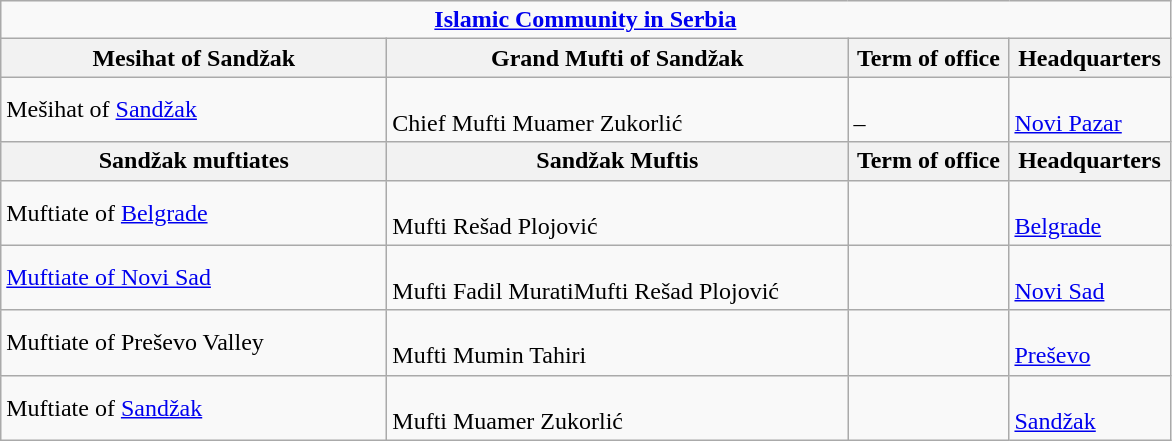<table class=wikitable>
<tr>
<td colspan=4 align=center><strong><a href='#'>Islamic Community in Serbia</a></strong></td>
</tr>
<tr>
<th scope="row" width="250">Mesihat of Sandžak</th>
<th scope="row" width="300">Grand Mufti of Sandžak</th>
<th scope="row" width="100">Term of office</th>
<th scope="row" width="100">Headquarters</th>
</tr>
<tr>
<td>Mešihat of <a href='#'>Sandžak</a></td>
<td><br>Chief Mufti Muamer Zukorlić</td>
<td><br>–</td>
<td><br><a href='#'>Novi Pazar</a></td>
</tr>
<tr>
<th scope="row" width="250">Sandžak muftiates</th>
<th scope="row" width="300">Sandžak Muftis</th>
<th scope="row" width="100">Term of office</th>
<th scope="row" width="100">Headquarters</th>
</tr>
<tr>
<td>Muftiate of <a href='#'>Belgrade</a></td>
<td><br>Mufti Rešad Plojović</td>
<td></td>
<td><br><a href='#'>Belgrade</a></td>
</tr>
<tr>
<td><a href='#'>Muftiate of Novi Sad</a></td>
<td><br>Mufti Fadil MuratiMufti Rešad Plojović</td>
<td><br></td>
<td><br><a href='#'>Novi Sad</a></td>
</tr>
<tr>
<td>Muftiate of Preševo Valley</td>
<td><br>Mufti Mumin Tahiri</td>
<td></td>
<td><br><a href='#'>Preševo</a></td>
</tr>
<tr>
<td>Muftiate of <a href='#'>Sandžak</a></td>
<td><br>Mufti Muamer Zukorlić</td>
<td></td>
<td><br><a href='#'>Sandžak</a></td>
</tr>
</table>
